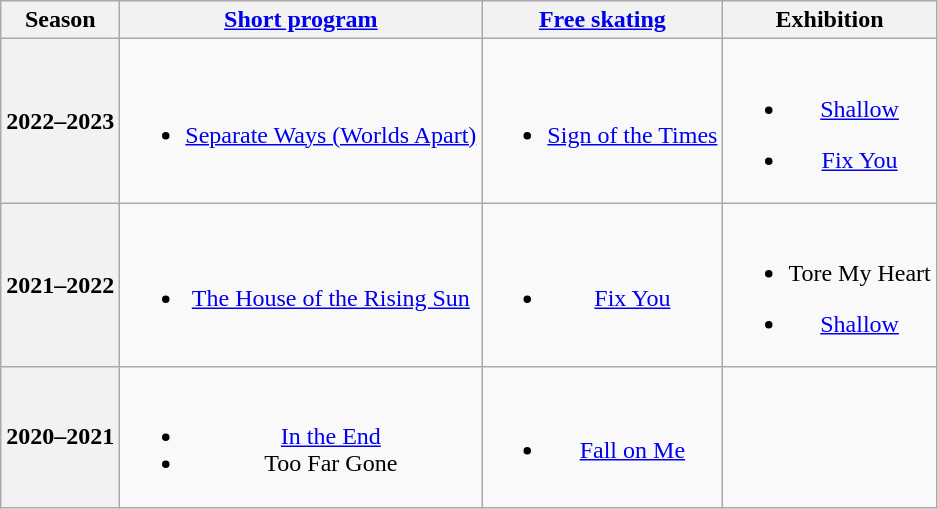<table class="wikitable" style="text-align:center">
<tr>
<th>Season</th>
<th><a href='#'>Short program</a></th>
<th><a href='#'>Free skating</a></th>
<th>Exhibition</th>
</tr>
<tr>
<th>2022–2023 <br> </th>
<td><br><ul><li><a href='#'>Separate Ways (Worlds Apart)</a> <br> </li></ul></td>
<td><br><ul><li><a href='#'>Sign of the Times</a> <br> </li></ul></td>
<td><br><ul><li><a href='#'>Shallow</a> <br> </li></ul><ul><li><a href='#'>Fix You</a> <br> </li></ul></td>
</tr>
<tr>
<th>2021–2022 <br> </th>
<td><br><ul><li><a href='#'>The House of the Rising Sun</a> <br></li></ul></td>
<td><br><ul><li><a href='#'>Fix You</a> <br> </li></ul></td>
<td><br><ul><li>Tore My Heart <br></li></ul><ul><li><a href='#'>Shallow</a> <br> </li></ul></td>
</tr>
<tr>
<th>2020–2021 <br> </th>
<td><br><ul><li><a href='#'>In the End</a> <br></li><li>Too Far Gone <br></li></ul></td>
<td><br><ul><li><a href='#'>Fall on Me</a> <br> </li></ul></td>
<td></td>
</tr>
</table>
